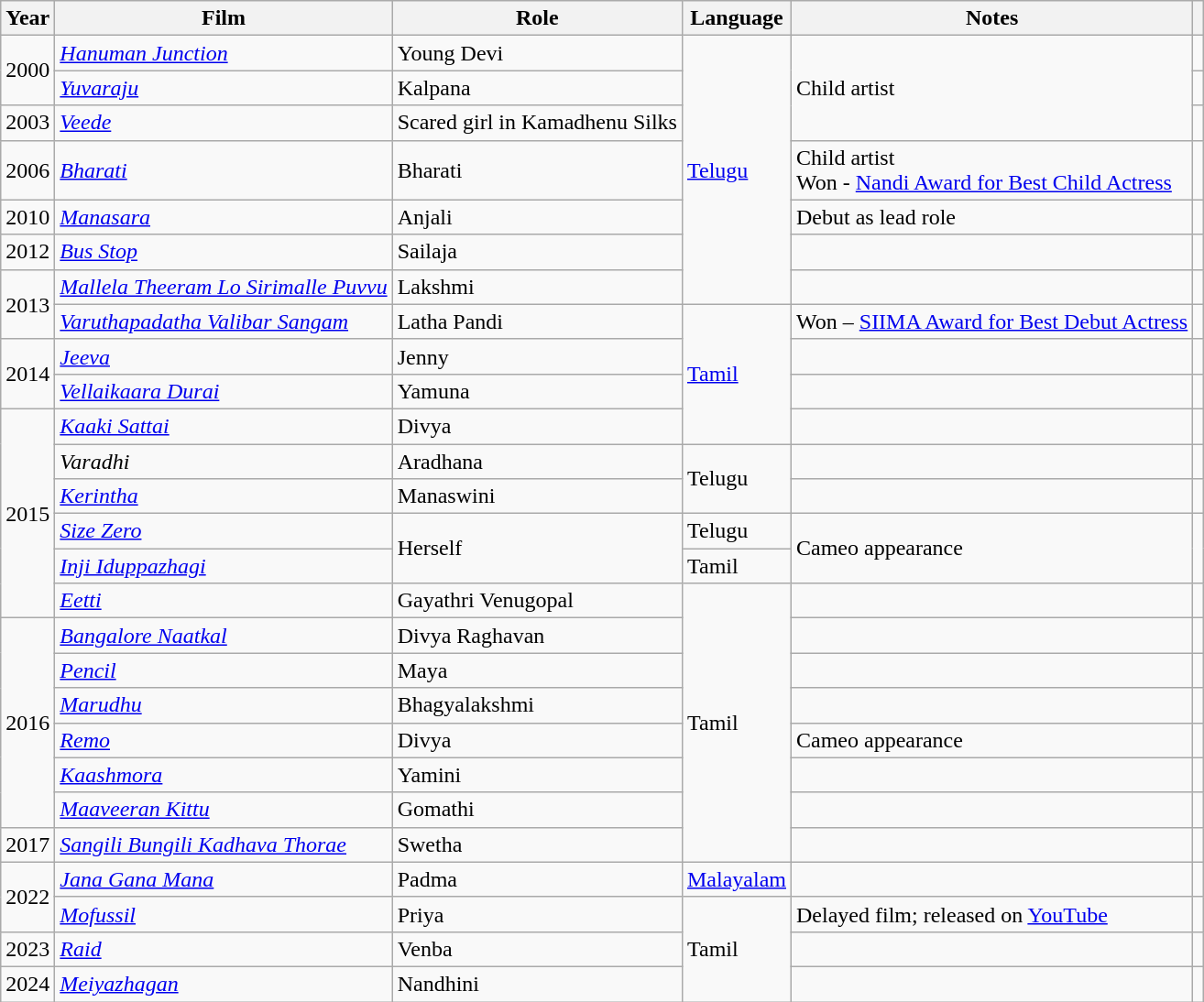<table class="wikitable sortable">
<tr>
<th>Year</th>
<th>Film</th>
<th>Role</th>
<th>Language</th>
<th>Notes</th>
<th></th>
</tr>
<tr>
<td rowspan="2">2000</td>
<td><em><a href='#'>Hanuman Junction</a></em></td>
<td>Young Devi</td>
<td rowspan="7"><a href='#'>Telugu</a></td>
<td rowspan="3">Child artist</td>
<td></td>
</tr>
<tr>
<td><em><a href='#'>Yuvaraju</a></em></td>
<td>Kalpana</td>
<td></td>
</tr>
<tr>
<td>2003</td>
<td><em><a href='#'>Veede</a></em></td>
<td>Scared girl in Kamadhenu Silks</td>
<td></td>
</tr>
<tr>
<td>2006</td>
<td><em><a href='#'>Bharati</a></em></td>
<td>Bharati</td>
<td>Child artist<br>Won - <a href='#'>Nandi Award for Best Child Actress</a></td>
<td></td>
</tr>
<tr>
<td>2010</td>
<td><em><a href='#'>Manasara</a></em></td>
<td>Anjali</td>
<td>Debut as lead role</td>
<td></td>
</tr>
<tr>
<td>2012</td>
<td><em><a href='#'>Bus Stop</a></em></td>
<td>Sailaja</td>
<td></td>
<td></td>
</tr>
<tr>
<td rowspan="2">2013</td>
<td><em><a href='#'>Mallela Theeram Lo Sirimalle Puvvu</a></em></td>
<td>Lakshmi</td>
<td></td>
<td></td>
</tr>
<tr>
<td><em><a href='#'>Varuthapadatha Valibar Sangam</a></em></td>
<td>Latha Pandi</td>
<td rowspan="4"><a href='#'>Tamil</a></td>
<td>Won – <a href='#'>SIIMA Award for Best Debut Actress</a></td>
<td></td>
</tr>
<tr>
<td rowspan="2">2014</td>
<td><em><a href='#'>Jeeva</a></em></td>
<td>Jenny</td>
<td></td>
<td></td>
</tr>
<tr>
<td><em><a href='#'>Vellaikaara Durai</a></em></td>
<td>Yamuna</td>
<td></td>
<td></td>
</tr>
<tr>
<td rowspan="6">2015</td>
<td><em><a href='#'>Kaaki Sattai</a></em></td>
<td>Divya</td>
<td></td>
<td></td>
</tr>
<tr>
<td><em>Varadhi</em></td>
<td>Aradhana</td>
<td rowspan="2">Telugu</td>
<td></td>
<td></td>
</tr>
<tr>
<td><em><a href='#'>Kerintha</a></em></td>
<td>Manaswini</td>
<td></td>
<td></td>
</tr>
<tr>
<td><em><a href='#'>Size Zero</a></em></td>
<td rowspan="2">Herself</td>
<td>Telugu</td>
<td rowspan="2">Cameo appearance</td>
<td rowspan="2"></td>
</tr>
<tr>
<td><em><a href='#'>Inji Iduppazhagi</a></em></td>
<td>Tamil</td>
</tr>
<tr>
<td><em><a href='#'>Eetti</a></em></td>
<td>Gayathri Venugopal</td>
<td rowspan="8">Tamil</td>
<td></td>
<td></td>
</tr>
<tr>
<td rowspan="6">2016</td>
<td><em><a href='#'>Bangalore Naatkal</a></em></td>
<td>Divya Raghavan</td>
<td></td>
<td></td>
</tr>
<tr>
<td><em><a href='#'>Pencil</a></em></td>
<td>Maya</td>
<td></td>
<td></td>
</tr>
<tr>
<td><em><a href='#'>Marudhu</a></em></td>
<td>Bhagyalakshmi</td>
<td></td>
<td></td>
</tr>
<tr>
<td><em><a href='#'>Remo</a></em></td>
<td>Divya</td>
<td>Cameo appearance</td>
<td></td>
</tr>
<tr>
<td><em><a href='#'>Kaashmora</a></em></td>
<td>Yamini</td>
<td></td>
<td></td>
</tr>
<tr>
<td><em><a href='#'>Maaveeran Kittu</a></em></td>
<td>Gomathi</td>
<td></td>
<td></td>
</tr>
<tr>
<td rowspan="1">2017</td>
<td><em><a href='#'>Sangili Bungili Kadhava Thorae</a></em></td>
<td>Swetha</td>
<td></td>
<td></td>
</tr>
<tr>
<td rowspan=2>2022</td>
<td><em><a href='#'>Jana Gana Mana</a></em></td>
<td>Padma</td>
<td><a href='#'>Malayalam</a></td>
<td></td>
<td></td>
</tr>
<tr>
<td><em><a href='#'>Mofussil</a></em></td>
<td>Priya</td>
<td rowspan="3">Tamil</td>
<td>Delayed film; released on <a href='#'>YouTube</a></td>
<td></td>
</tr>
<tr>
<td>2023</td>
<td><em><a href='#'>Raid</a></em></td>
<td>Venba</td>
<td></td>
<td></td>
</tr>
<tr>
<td>2024</td>
<td><em><a href='#'>Meiyazhagan</a></em></td>
<td>Nandhini</td>
<td></td>
<td></td>
</tr>
</table>
